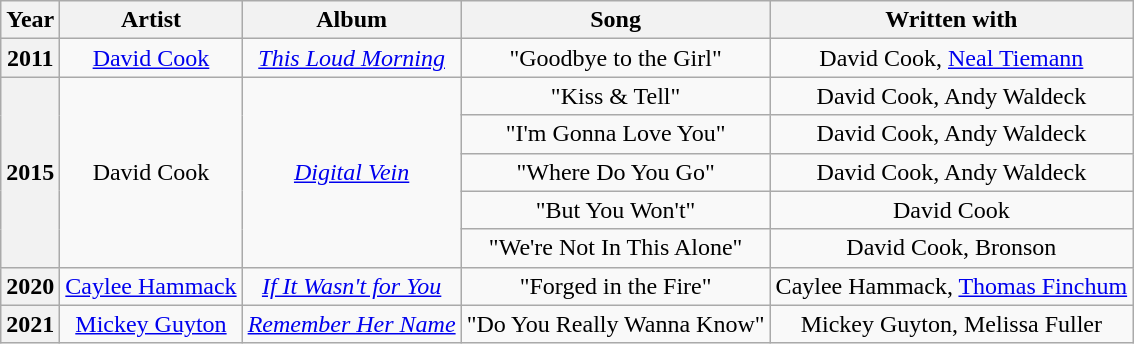<table class="wikitable collapsible collapsed" style="text-align:center;">
<tr>
<th>Year</th>
<th>Artist</th>
<th>Album</th>
<th>Song</th>
<th>Written with</th>
</tr>
<tr>
<th>2011</th>
<td><a href='#'>David Cook</a></td>
<td><em><a href='#'>This Loud Morning</a></em></td>
<td>"Goodbye to the Girl"</td>
<td>David Cook, <a href='#'>Neal Tiemann</a></td>
</tr>
<tr>
<th rowspan="5">2015</th>
<td rowspan="5">David Cook</td>
<td rowspan="5"><em><a href='#'>Digital Vein</a></em></td>
<td>"Kiss & Tell"</td>
<td>David Cook, Andy Waldeck</td>
</tr>
<tr>
<td>"I'm Gonna Love You"</td>
<td>David Cook, Andy Waldeck</td>
</tr>
<tr>
<td>"Where Do You Go"</td>
<td>David Cook, Andy Waldeck</td>
</tr>
<tr>
<td>"But You Won't"</td>
<td>David Cook</td>
</tr>
<tr>
<td>"We're Not In This Alone"</td>
<td>David Cook, Bronson</td>
</tr>
<tr>
<th>2020</th>
<td><a href='#'>Caylee Hammack</a></td>
<td><em><a href='#'>If It Wasn't for You</a></em></td>
<td>"Forged in the Fire"</td>
<td>Caylee Hammack, <a href='#'>Thomas Finchum</a></td>
</tr>
<tr>
<th>2021</th>
<td><a href='#'>Mickey Guyton</a></td>
<td><em><a href='#'>Remember Her Name</a></em></td>
<td>"Do You Really Wanna Know"</td>
<td>Mickey Guyton, Melissa Fuller</td>
</tr>
</table>
